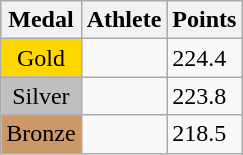<table class="wikitable">
<tr>
<th>Medal</th>
<th>Athlete</th>
<th>Points</th>
</tr>
<tr>
<td style="text-align:center;background-color:gold;">Gold</td>
<td></td>
<td>224.4</td>
</tr>
<tr>
<td style="text-align:center;background-color:silver;">Silver</td>
<td></td>
<td>223.8</td>
</tr>
<tr>
<td style="text-align:center;background-color:#CC9966;">Bronze</td>
<td></td>
<td>218.5</td>
</tr>
</table>
